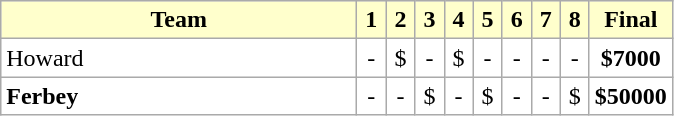<table class="wikitable">
<tr align=center bgcolor="#ffffcc">
<td width=12><strong>Team</strong></td>
<td width=12><strong>1</strong></td>
<td width=12><strong>2</strong></td>
<td width=12><strong>3</strong></td>
<td width=12><strong>4</strong></td>
<td width=12><strong>5</strong></td>
<td width=12><strong>6</strong></td>
<td width=12><strong>7</strong></td>
<td width=12><strong>8</strong></td>
<td><strong>Final</strong></td>
</tr>
<tr align=center bgcolor="FFFFFF">
<td align=left width=230 nowrap>Howard</td>
<td>-</td>
<td>$</td>
<td>-</td>
<td>$</td>
<td>-</td>
<td>-</td>
<td>-</td>
<td>-</td>
<td><strong>$7000</strong></td>
</tr>
<tr align=center bgcolor="FFFFFF">
<td align=left width=230 nowrap><strong>Ferbey</strong> </td>
<td>-</td>
<td>-</td>
<td>$</td>
<td>-</td>
<td>$</td>
<td>-</td>
<td>-</td>
<td>$</td>
<td><strong>$50000</strong></td>
</tr>
</table>
